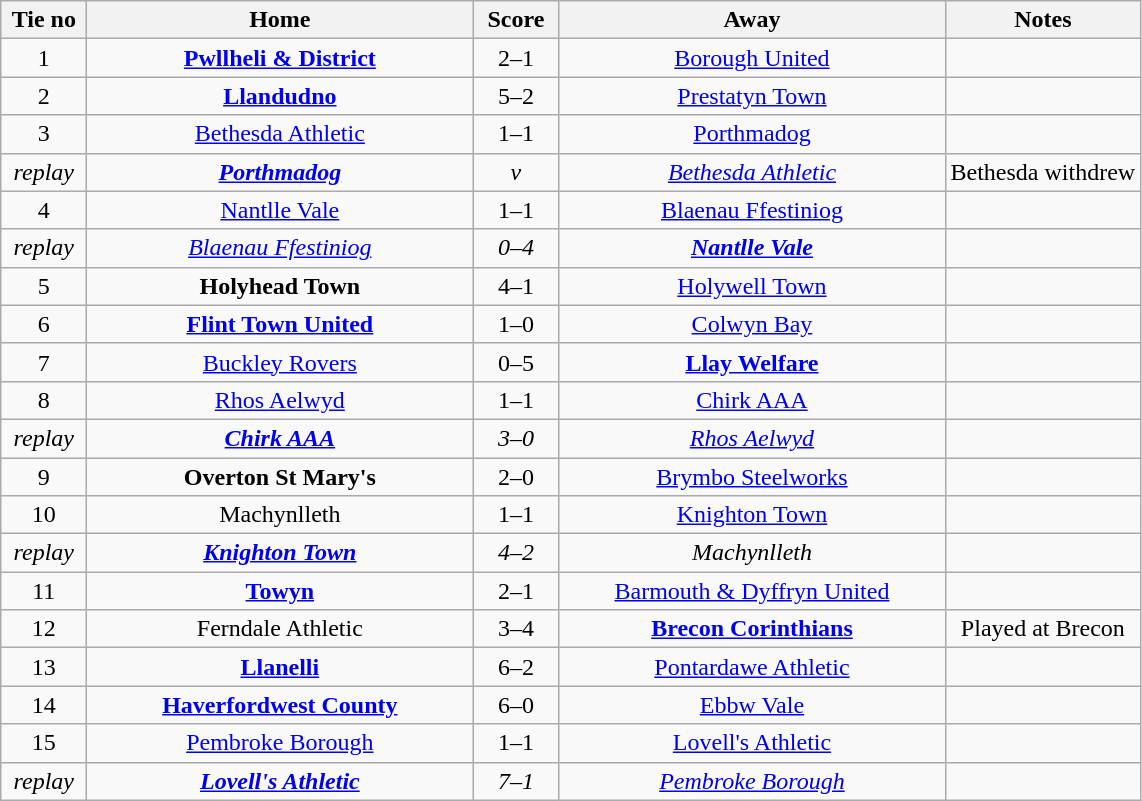<table class="wikitable" style="text-align:center">
<tr>
<th width=50>Tie no</th>
<th width=250>Home</th>
<th width=50>Score</th>
<th width=250>Away</th>
<th>Notes</th>
</tr>
<tr>
<td>1</td>
<td><strong><a href='#'>Pwllheli & District</a></strong></td>
<td>2–1</td>
<td><a href='#'>Borough United</a></td>
<td></td>
</tr>
<tr>
<td>2</td>
<td><strong><a href='#'>Llandudno</a></strong></td>
<td>5–2</td>
<td><a href='#'>Prestatyn Town</a></td>
<td></td>
</tr>
<tr>
<td>3</td>
<td><a href='#'>Bethesda Athletic</a></td>
<td>1–1</td>
<td><a href='#'>Porthmadog</a></td>
<td></td>
</tr>
<tr>
<td><em>replay</em></td>
<td><strong><em><a href='#'>Porthmadog</a></em></strong></td>
<td><em>v</em></td>
<td><em><a href='#'>Bethesda Athletic</a></em></td>
<td>Bethesda withdrew</td>
</tr>
<tr>
<td>4</td>
<td><a href='#'>Nantlle Vale</a></td>
<td>1–1</td>
<td><a href='#'>Blaenau Ffestiniog</a></td>
<td></td>
</tr>
<tr>
<td><em>replay</em></td>
<td><em><a href='#'>Blaenau Ffestiniog</a></em></td>
<td><em>0–4</em></td>
<td><strong><em><a href='#'>Nantlle Vale</a></em></strong></td>
<td></td>
</tr>
<tr>
<td>5</td>
<td><strong>Holyhead Town</strong></td>
<td>4–1</td>
<td><a href='#'>Holywell Town</a></td>
<td></td>
</tr>
<tr>
<td>6</td>
<td><strong><a href='#'>Flint Town United</a></strong></td>
<td>1–0</td>
<td><a href='#'>Colwyn Bay</a></td>
<td></td>
</tr>
<tr>
<td>7</td>
<td><a href='#'>Buckley Rovers</a></td>
<td>0–5</td>
<td><strong><a href='#'>Llay Welfare</a></strong></td>
<td></td>
</tr>
<tr>
<td>8</td>
<td><a href='#'>Rhos Aelwyd</a></td>
<td>1–1</td>
<td><a href='#'>Chirk AAA</a></td>
<td></td>
</tr>
<tr>
<td><em>replay</em></td>
<td><strong><em><a href='#'>Chirk AAA</a></em></strong></td>
<td><em>3–0</em></td>
<td><em><a href='#'>Rhos Aelwyd</a></em></td>
<td></td>
</tr>
<tr>
<td>9</td>
<td><strong>Overton St Mary's</strong></td>
<td>2–0</td>
<td><a href='#'>Brymbo Steelworks</a></td>
<td></td>
</tr>
<tr>
<td>10</td>
<td>Machynlleth</td>
<td>1–1</td>
<td><a href='#'>Knighton Town</a></td>
<td></td>
</tr>
<tr>
<td><em>replay</em></td>
<td><strong><em><a href='#'>Knighton Town</a></em></strong></td>
<td><em>4–2</em></td>
<td><em>Machynlleth</em></td>
<td></td>
</tr>
<tr>
<td>11</td>
<td><strong><a href='#'>Towyn</a></strong></td>
<td>2–1</td>
<td><a href='#'>Barmouth & Dyffryn United</a></td>
<td></td>
</tr>
<tr>
<td>12</td>
<td>Ferndale Athletic</td>
<td>3–4</td>
<td><strong><a href='#'>Brecon Corinthians</a></strong></td>
<td>Played at Brecon</td>
</tr>
<tr>
<td>13</td>
<td><strong><a href='#'>Llanelli</a></strong></td>
<td>6–2</td>
<td><a href='#'>Pontardawe Athletic</a></td>
<td></td>
</tr>
<tr>
<td>14</td>
<td><strong><a href='#'>Haverfordwest County</a></strong></td>
<td>6–0</td>
<td><a href='#'>Ebbw Vale</a></td>
<td></td>
</tr>
<tr>
<td>15</td>
<td><a href='#'>Pembroke Borough</a></td>
<td>1–1</td>
<td><a href='#'>Lovell's Athletic</a></td>
<td></td>
</tr>
<tr>
<td><em>replay</em></td>
<td><strong><em><a href='#'>Lovell's Athletic</a></em></strong></td>
<td><em>7–1</em></td>
<td><em><a href='#'>Pembroke Borough</a></em></td>
<td></td>
</tr>
</table>
